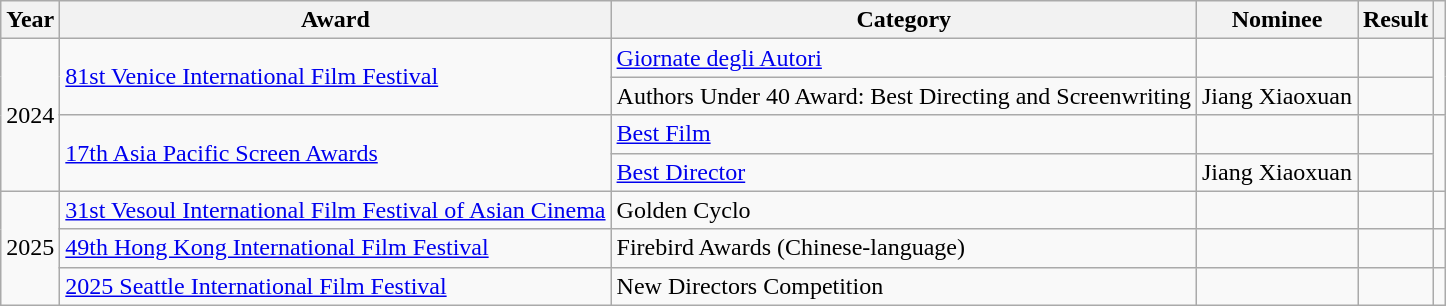<table class="wikitable plainrowheaders">
<tr>
<th scope="col">Year</th>
<th scope="col">Award</th>
<th scope="col">Category</th>
<th scope="col">Nominee</th>
<th scope="col">Result</th>
<th scope="col"></th>
</tr>
<tr>
<td rowspan="4">2024</td>
<td rowspan="2"><a href='#'>81st Venice International Film Festival</a></td>
<td><a href='#'>Giornate degli Autori</a></td>
<td></td>
<td></td>
<td rowspan="2"></td>
</tr>
<tr>
<td>Authors Under 40 Award: Best Directing and Screenwriting</td>
<td>Jiang Xiaoxuan</td>
<td></td>
</tr>
<tr>
<td rowspan="2"><a href='#'>17th Asia Pacific Screen Awards</a></td>
<td><a href='#'>Best Film</a></td>
<td></td>
<td></td>
<td rowspan="2"></td>
</tr>
<tr>
<td><a href='#'>Best Director</a></td>
<td>Jiang Xiaoxuan</td>
<td></td>
</tr>
<tr>
<td rowspan="3">2025</td>
<td><a href='#'>31st Vesoul International Film Festival of Asian Cinema</a></td>
<td>Golden Cyclo</td>
<td></td>
<td></td>
<td></td>
</tr>
<tr>
<td><a href='#'>49th Hong Kong International Film Festival</a></td>
<td>Firebird Awards (Chinese-language)</td>
<td></td>
<td></td>
<td></td>
</tr>
<tr>
<td><a href='#'>2025 Seattle International Film Festival</a></td>
<td>New Directors Competition</td>
<td></td>
<td></td>
<td></td>
</tr>
</table>
